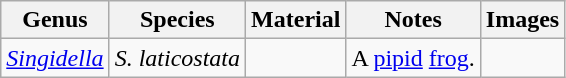<table class="wikitable" align="center">
<tr>
<th>Genus</th>
<th>Species</th>
<th>Material</th>
<th>Notes</th>
<th>Images</th>
</tr>
<tr>
<td><em><a href='#'>Singidella</a></em></td>
<td><em>S. laticostata</em></td>
<td></td>
<td>A <a href='#'>pipid</a> <a href='#'>frog</a>.</td>
<td></td>
</tr>
</table>
